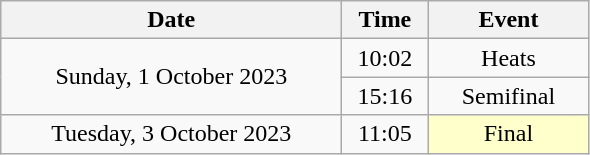<table class = "wikitable" style="text-align:center;">
<tr>
<th width=220>Date</th>
<th width=50>Time</th>
<th width=100>Event</th>
</tr>
<tr>
<td rowspan=2>Sunday, 1 October 2023</td>
<td>10:02</td>
<td>Heats</td>
</tr>
<tr>
<td>15:16</td>
<td>Semifinal</td>
</tr>
<tr>
<td>Tuesday, 3 October 2023</td>
<td>11:05</td>
<td bgcolor=ffffcc>Final</td>
</tr>
</table>
